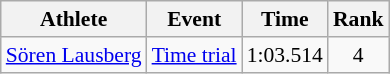<table class=wikitable style="font-size:90%; text-align:center">
<tr>
<th>Athlete</th>
<th>Event</th>
<th>Time</th>
<th>Rank</th>
</tr>
<tr align=center>
<td align=left><a href='#'>Sören Lausberg</a></td>
<td align=left><a href='#'>Time trial</a></td>
<td>1:03.514</td>
<td>4</td>
</tr>
</table>
